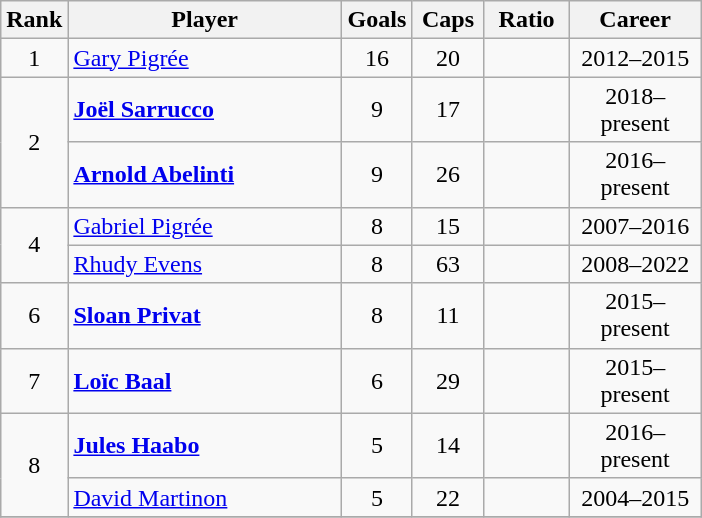<table class="wikitable sortable" style="text-align:center;">
<tr>
<th width=20px>Rank</th>
<th style="width:175px;">Player</th>
<th width=40px>Goals</th>
<th width=40px>Caps</th>
<th width=50px>Ratio</th>
<th style="width:80px;">Career</th>
</tr>
<tr>
<td>1</td>
<td style="text-align:left;"><a href='#'>Gary Pigrée</a></td>
<td>16</td>
<td>20</td>
<td></td>
<td>2012–2015</td>
</tr>
<tr>
<td rowspan=2>2</td>
<td style="text-align:left;"><strong><a href='#'>Joël Sarrucco</a></strong></td>
<td>9</td>
<td>17</td>
<td></td>
<td>2018–present</td>
</tr>
<tr>
<td style="text-align:left;"><strong><a href='#'>Arnold Abelinti</a></strong></td>
<td>9</td>
<td>26</td>
<td></td>
<td>2016–present</td>
</tr>
<tr>
<td rowspan=2>4</td>
<td style="text-align:left;"><a href='#'>Gabriel Pigrée</a></td>
<td>8</td>
<td>15</td>
<td></td>
<td>2007–2016</td>
</tr>
<tr>
<td style="text-align:left;"><a href='#'>Rhudy Evens</a></td>
<td>8</td>
<td>63</td>
<td></td>
<td>2008–2022</td>
</tr>
<tr>
<td>6</td>
<td style="text-align:left;"><strong><a href='#'>Sloan Privat</a></strong></td>
<td>8</td>
<td>11</td>
<td></td>
<td>2015–present</td>
</tr>
<tr>
<td>7</td>
<td style="text-align:left;"><strong><a href='#'>Loïc Baal</a></strong></td>
<td>6</td>
<td>29</td>
<td></td>
<td>2015–present</td>
</tr>
<tr>
<td rowspan=2>8</td>
<td style="text-align:left;"><strong><a href='#'>Jules Haabo</a></strong></td>
<td>5</td>
<td>14</td>
<td></td>
<td>2016–present</td>
</tr>
<tr>
<td style="text-align:left;"><a href='#'>David Martinon</a></td>
<td>5</td>
<td>22</td>
<td></td>
<td>2004–2015</td>
</tr>
<tr>
</tr>
</table>
